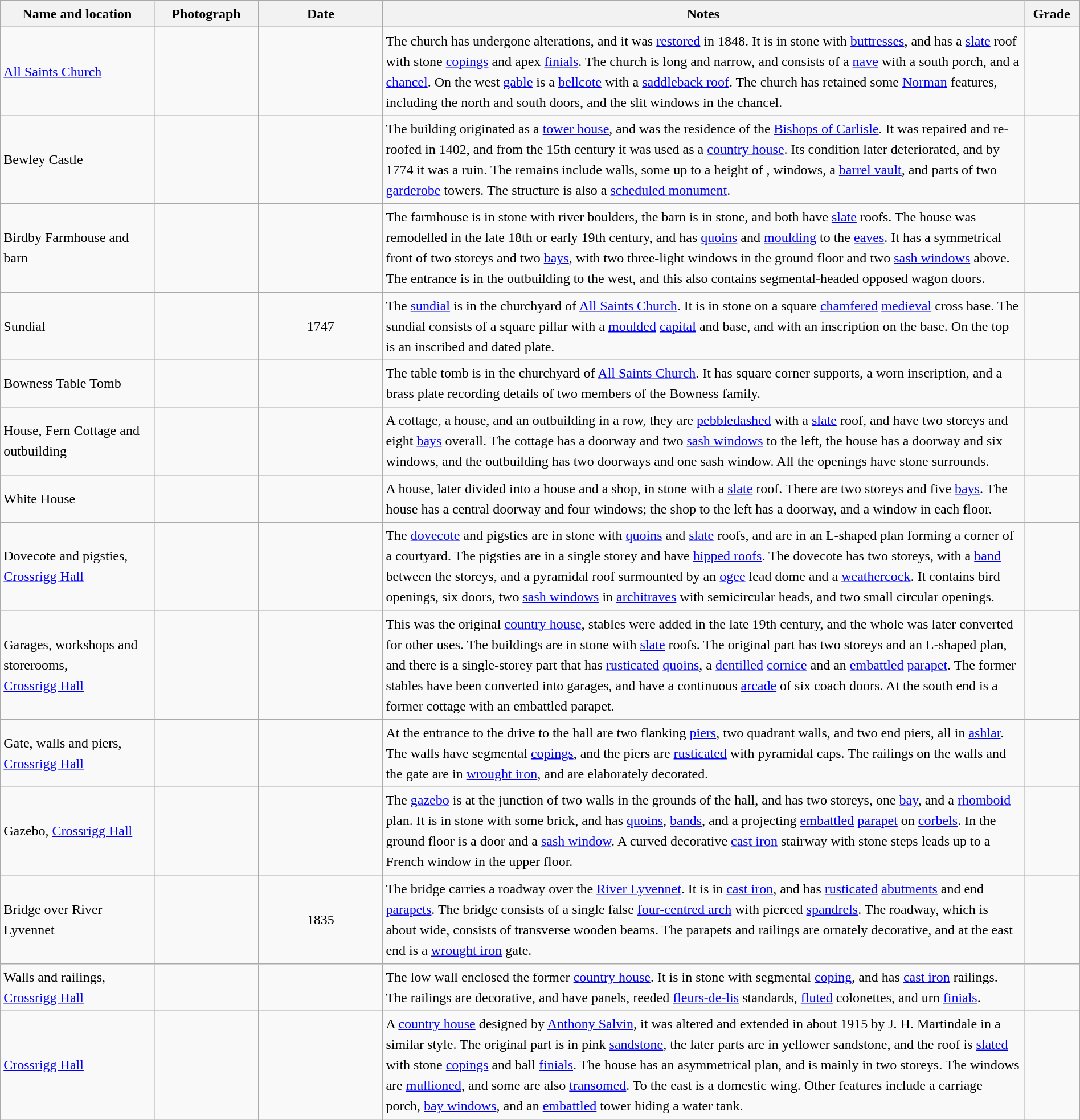<table class="wikitable sortable plainrowheaders" style="width:100%; border:0; text-align:left; line-height:150%;">
<tr>
<th scope="col"  style="width:150px">Name and location</th>
<th scope="col"  style="width:100px" class="unsortable">Photograph</th>
<th scope="col"  style="width:120px">Date</th>
<th scope="col"  style="width:650px" class="unsortable">Notes</th>
<th scope="col"  style="width:50px">Grade</th>
</tr>
<tr>
<td><a href='#'>All Saints Church</a><br><small></small></td>
<td></td>
<td align="center"></td>
<td>The church has undergone alterations, and it was <a href='#'>restored</a> in 1848.  It is in stone with <a href='#'>buttresses</a>, and has a <a href='#'>slate</a> roof with stone <a href='#'>copings</a> and apex <a href='#'>finials</a>.  The church is long and narrow, and consists of a <a href='#'>nave</a> with a south porch, and a <a href='#'>chancel</a>.  On the west <a href='#'>gable</a> is a <a href='#'>bellcote</a> with a <a href='#'>saddleback roof</a>.  The church has retained some <a href='#'>Norman</a> features, including the north and south doors, and the slit windows in the chancel.</td>
<td align="center" ></td>
</tr>
<tr>
<td>Bewley Castle<br><small></small></td>
<td></td>
<td align="center"></td>
<td>The building originated as a <a href='#'>tower house</a>, and was the residence of the <a href='#'>Bishops of Carlisle</a>.  It was repaired and re-roofed in 1402, and from the 15th century it was used as a <a href='#'>country house</a>.  Its condition later deteriorated, and by 1774 it was a ruin.  The remains include walls, some up to a height of , windows, a <a href='#'>barrel vault</a>, and parts of two <a href='#'>garderobe</a> towers.  The structure is also a <a href='#'>scheduled monument</a>.</td>
<td align="center" ></td>
</tr>
<tr>
<td>Birdby Farmhouse and barn<br><small></small></td>
<td></td>
<td align="center"></td>
<td>The farmhouse is in stone with river boulders, the barn is in stone, and both have <a href='#'>slate</a> roofs.  The house was remodelled in the late 18th or early 19th century, and has <a href='#'>quoins</a> and <a href='#'>moulding</a> to the <a href='#'>eaves</a>.  It has a symmetrical front of two storeys and two <a href='#'>bays</a>, with two three-light windows in the ground floor and two <a href='#'>sash windows</a> above.  The entrance is in the outbuilding to the west, and this also contains segmental-headed opposed wagon doors.</td>
<td align="center" ></td>
</tr>
<tr>
<td>Sundial<br><small></small></td>
<td></td>
<td align="center">1747</td>
<td>The <a href='#'>sundial</a> is in the churchyard of <a href='#'>All Saints Church</a>.  It is in stone on a square <a href='#'>chamfered</a> <a href='#'>medieval</a> cross base.  The sundial consists of a square pillar with a <a href='#'>moulded</a> <a href='#'>capital</a> and base, and with an inscription on the base.  On the top is an inscribed and dated plate.</td>
<td align="center" ></td>
</tr>
<tr>
<td>Bowness Table Tomb<br><small></small></td>
<td></td>
<td align="center"></td>
<td>The table tomb is in the churchyard of <a href='#'>All Saints Church</a>.  It has square corner supports, a worn inscription, and a brass plate recording details of two members of the Bowness family.</td>
<td align="center" ></td>
</tr>
<tr>
<td>House, Fern Cottage and outbuilding<br><small></small></td>
<td></td>
<td align="center"></td>
<td>A cottage, a house, and an outbuilding in a row, they are <a href='#'>pebbledashed</a> with a <a href='#'>slate</a> roof, and have two storeys and eight <a href='#'>bays</a> overall.  The cottage has a doorway and two <a href='#'>sash windows</a> to the left, the house has a doorway and six windows, and the outbuilding has two doorways and one sash window.  All the openings have stone surrounds.</td>
<td align="center" ></td>
</tr>
<tr>
<td>White House<br><small></small></td>
<td></td>
<td align="center"></td>
<td>A house, later divided into a house and a shop, in stone with a <a href='#'>slate</a> roof.  There are two storeys and five <a href='#'>bays</a>.  The house has a central doorway and four windows; the shop to the left has a doorway, and a window in each floor.</td>
<td align="center" ></td>
</tr>
<tr>
<td>Dovecote and pigsties,<br><a href='#'>Crossrigg Hall</a><br><small></small></td>
<td></td>
<td align="center"></td>
<td>The <a href='#'>dovecote</a> and pigsties are in stone with <a href='#'>quoins</a> and <a href='#'>slate</a> roofs, and are in an L-shaped plan forming a corner of a courtyard.  The pigsties are in a single storey and have <a href='#'>hipped roofs</a>.  The dovecote has two storeys, with a <a href='#'>band</a> between the storeys, and a pyramidal roof surmounted by an <a href='#'>ogee</a> lead dome and a <a href='#'>weathercock</a>.  It contains bird openings, six doors, two <a href='#'>sash windows</a> in <a href='#'>architraves</a> with semicircular heads, and two small circular openings.</td>
<td align="center" ></td>
</tr>
<tr>
<td>Garages, workshops and storerooms,<br><a href='#'>Crossrigg Hall</a><br><small></small></td>
<td></td>
<td align="center"></td>
<td>This was the original <a href='#'>country house</a>, stables were added in the late 19th century, and the whole was later converted for other uses.  The buildings are in stone with <a href='#'>slate</a> roofs.  The original part has two storeys and an L-shaped plan, and there is a single-storey part that has <a href='#'>rusticated</a> <a href='#'>quoins</a>, a <a href='#'>dentilled</a> <a href='#'>cornice</a> and an <a href='#'>embattled</a> <a href='#'>parapet</a>.  The former stables have been converted into garages, and have a continuous <a href='#'>arcade</a> of six coach doors.  At the south end is a former cottage with an embattled parapet.</td>
<td align="center" ></td>
</tr>
<tr>
<td>Gate, walls and piers,<br><a href='#'>Crossrigg Hall</a><br><small></small></td>
<td></td>
<td align="center"></td>
<td>At the entrance to the drive to the hall are two flanking <a href='#'>piers</a>, two quadrant walls, and two end piers, all in <a href='#'>ashlar</a>.  The walls have segmental <a href='#'>copings</a>, and the piers are <a href='#'>rusticated</a> with pyramidal caps.  The railings on the walls and the gate are in <a href='#'>wrought iron</a>, and are elaborately decorated.</td>
<td align="center" ></td>
</tr>
<tr>
<td>Gazebo, <a href='#'>Crossrigg Hall</a><br><small></small></td>
<td></td>
<td align="center"></td>
<td>The <a href='#'>gazebo</a> is at the junction of two walls in the grounds of the hall, and has two storeys, one <a href='#'>bay</a>, and a <a href='#'>rhomboid</a> plan.  It is in stone with some brick, and has <a href='#'>quoins</a>, <a href='#'>bands</a>, and a projecting <a href='#'>embattled</a> <a href='#'>parapet</a> on <a href='#'>corbels</a>.  In the ground floor is a door and a <a href='#'>sash window</a>.  A curved decorative <a href='#'>cast iron</a> stairway with stone steps leads up to a French window in the upper floor.</td>
<td align="center" ></td>
</tr>
<tr>
<td>Bridge over River Lyvennet<br><small></small></td>
<td></td>
<td align="center">1835</td>
<td>The bridge carries a roadway over the <a href='#'>River Lyvennet</a>.  It is in <a href='#'>cast iron</a>, and has <a href='#'>rusticated</a> <a href='#'>abutments</a> and end <a href='#'>parapets</a>.  The bridge consists of a single false <a href='#'>four-centred arch</a> with pierced <a href='#'>spandrels</a>.  The roadway, which is about  wide, consists of transverse wooden beams.  The parapets and railings are ornately decorative, and at the east end is a <a href='#'>wrought iron</a> gate.</td>
<td align="center" ></td>
</tr>
<tr>
<td>Walls and railings, <a href='#'>Crossrigg Hall</a><br><small></small></td>
<td></td>
<td align="center"></td>
<td>The low wall enclosed the former <a href='#'>country house</a>.  It is in stone with segmental <a href='#'>coping</a>, and has <a href='#'>cast iron</a> railings.  The railings are decorative, and have panels, reeded <a href='#'>fleurs-de-lis</a> standards, <a href='#'>fluted</a> colonettes, and urn <a href='#'>finials</a>.</td>
<td align="center" ></td>
</tr>
<tr>
<td><a href='#'>Crossrigg Hall</a><br><small></small></td>
<td></td>
<td align="center"></td>
<td>A <a href='#'>country house</a> designed by <a href='#'>Anthony Salvin</a>, it was altered and extended in about 1915 by J. H. Martindale in a similar style.  The original part is in pink <a href='#'>sandstone</a>, the later parts are in yellower sandstone, and the roof is <a href='#'>slated</a> with stone <a href='#'>copings</a> and ball <a href='#'>finials</a>.  The house has an asymmetrical plan, and is mainly in two storeys.  The windows are <a href='#'>mullioned</a>, and some are also <a href='#'>transomed</a>.  To the east is a domestic wing.  Other features include a carriage porch, <a href='#'>bay windows</a>, and an <a href='#'>embattled</a> tower hiding a water tank.</td>
<td align="center" ></td>
</tr>
<tr>
</tr>
</table>
